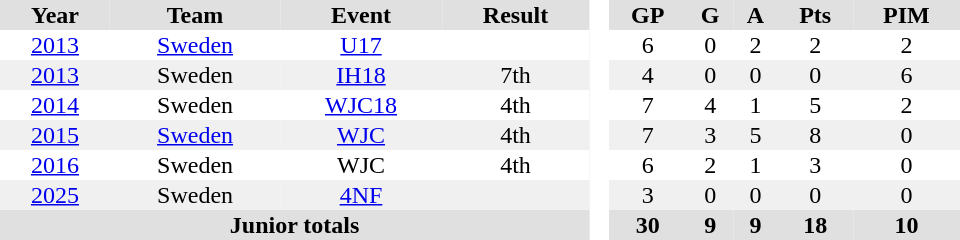<table border="0" cellpadding="1" cellspacing="0" style="text-align:center; width:40em;">
<tr bgcolor="#e0e0e0">
<th>Year</th>
<th>Team</th>
<th>Event</th>
<th>Result</th>
<th rowspan="99" bgcolor="#ffffff"> </th>
<th>GP</th>
<th>G</th>
<th>A</th>
<th>Pts</th>
<th>PIM</th>
</tr>
<tr>
<td><a href='#'>2013</a></td>
<td><a href='#'>Sweden</a></td>
<td><a href='#'>U17</a></td>
<td></td>
<td>6</td>
<td>0</td>
<td>2</td>
<td>2</td>
<td>2</td>
</tr>
<tr bgcolor="#f0f0f0">
<td><a href='#'>2013</a></td>
<td>Sweden</td>
<td><a href='#'>IH18</a></td>
<td>7th</td>
<td>4</td>
<td>0</td>
<td>0</td>
<td>0</td>
<td>6</td>
</tr>
<tr>
<td><a href='#'>2014</a></td>
<td>Sweden</td>
<td><a href='#'>WJC18</a></td>
<td>4th</td>
<td>7</td>
<td>4</td>
<td>1</td>
<td>5</td>
<td>2</td>
</tr>
<tr bgcolor="#f0f0f0">
<td><a href='#'>2015</a></td>
<td><a href='#'>Sweden</a></td>
<td><a href='#'>WJC</a></td>
<td>4th</td>
<td>7</td>
<td>3</td>
<td>5</td>
<td>8</td>
<td>0</td>
</tr>
<tr>
<td><a href='#'>2016</a></td>
<td>Sweden</td>
<td>WJC</td>
<td>4th</td>
<td>6</td>
<td>2</td>
<td>1</td>
<td>3</td>
<td>0</td>
</tr>
<tr bgcolor="#f0f0f0">
<td><a href='#'>2025</a></td>
<td>Sweden</td>
<td><a href='#'>4NF</a></td>
<td></td>
<td>3</td>
<td>0</td>
<td>0</td>
<td>0</td>
<td>0</td>
</tr>
<tr bgcolor="#e0e0e0">
<th colspan="4">Junior totals</th>
<th>30</th>
<th>9</th>
<th>9</th>
<th>18</th>
<th>10</th>
</tr>
</table>
